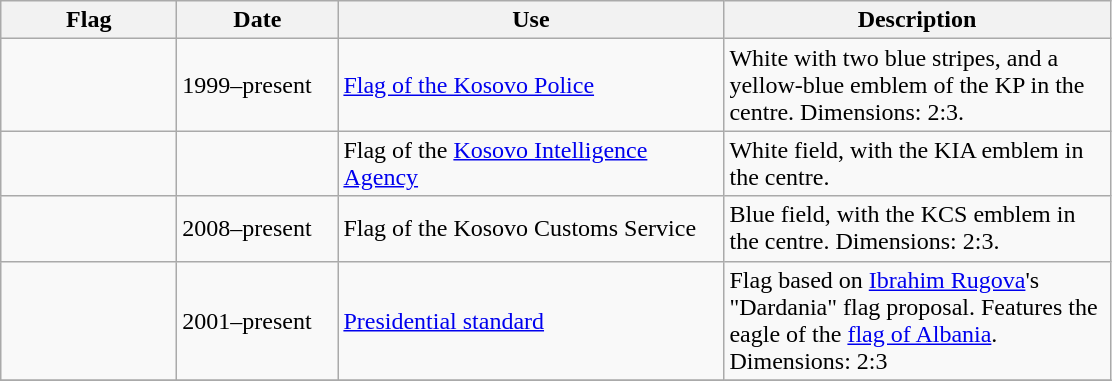<table class="wikitable">
<tr>
<th width="110">Flag</th>
<th width="100">Date</th>
<th width="250">Use</th>
<th width="250">Description</th>
</tr>
<tr>
<td></td>
<td>1999–present</td>
<td><a href='#'>Flag of the Kosovo Police</a></td>
<td>White with two blue stripes, and a yellow-blue emblem of the KP in the centre. Dimensions: 2:3.</td>
</tr>
<tr>
<td></td>
<td></td>
<td>Flag of the <a href='#'>Kosovo Intelligence Agency</a></td>
<td>White field, with the KIA emblem in the centre.</td>
</tr>
<tr>
<td></td>
<td>2008–present</td>
<td>Flag of the Kosovo Customs Service</td>
<td>Blue field, with the KCS emblem in the centre. Dimensions: 2:3.</td>
</tr>
<tr>
<td></td>
<td>2001–present</td>
<td><a href='#'>Presidential standard</a></td>
<td>Flag based on <a href='#'>Ibrahim Rugova</a>'s "Dardania" flag proposal. Features the eagle of the <a href='#'>flag of Albania</a>. Dimensions: 2:3</td>
</tr>
<tr>
</tr>
</table>
